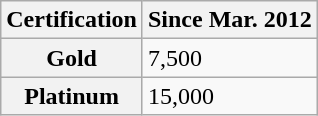<table class="wikitable plainrowheaders">
<tr>
<th scope="col">Certification</th>
<th scope="col">Since Mar. 2012</th>
</tr>
<tr>
<th scope=row">Gold</th>
<td>7,500</td>
</tr>
<tr>
<th scope=row">Platinum</th>
<td>15,000</td>
</tr>
</table>
